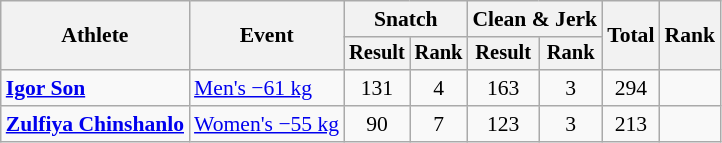<table class="wikitable" style="font-size:90%">
<tr>
<th rowspan="2">Athlete</th>
<th rowspan="2">Event</th>
<th colspan="2">Snatch</th>
<th colspan="2">Clean & Jerk</th>
<th rowspan="2">Total</th>
<th rowspan="2">Rank</th>
</tr>
<tr style="font-size:95%">
<th>Result</th>
<th>Rank</th>
<th>Result</th>
<th>Rank</th>
</tr>
<tr align=center>
<td align=left><strong><a href='#'>Igor Son</a></strong></td>
<td align=left><a href='#'>Men's −61 kg</a></td>
<td>131</td>
<td>4</td>
<td>163</td>
<td>3</td>
<td>294</td>
<td></td>
</tr>
<tr align=center>
<td align=left><strong><a href='#'>Zulfiya Chinshanlo</a></strong></td>
<td align=left><a href='#'>Women's −55 kg</a></td>
<td>90</td>
<td>7</td>
<td>123</td>
<td>3</td>
<td>213</td>
<td></td>
</tr>
</table>
